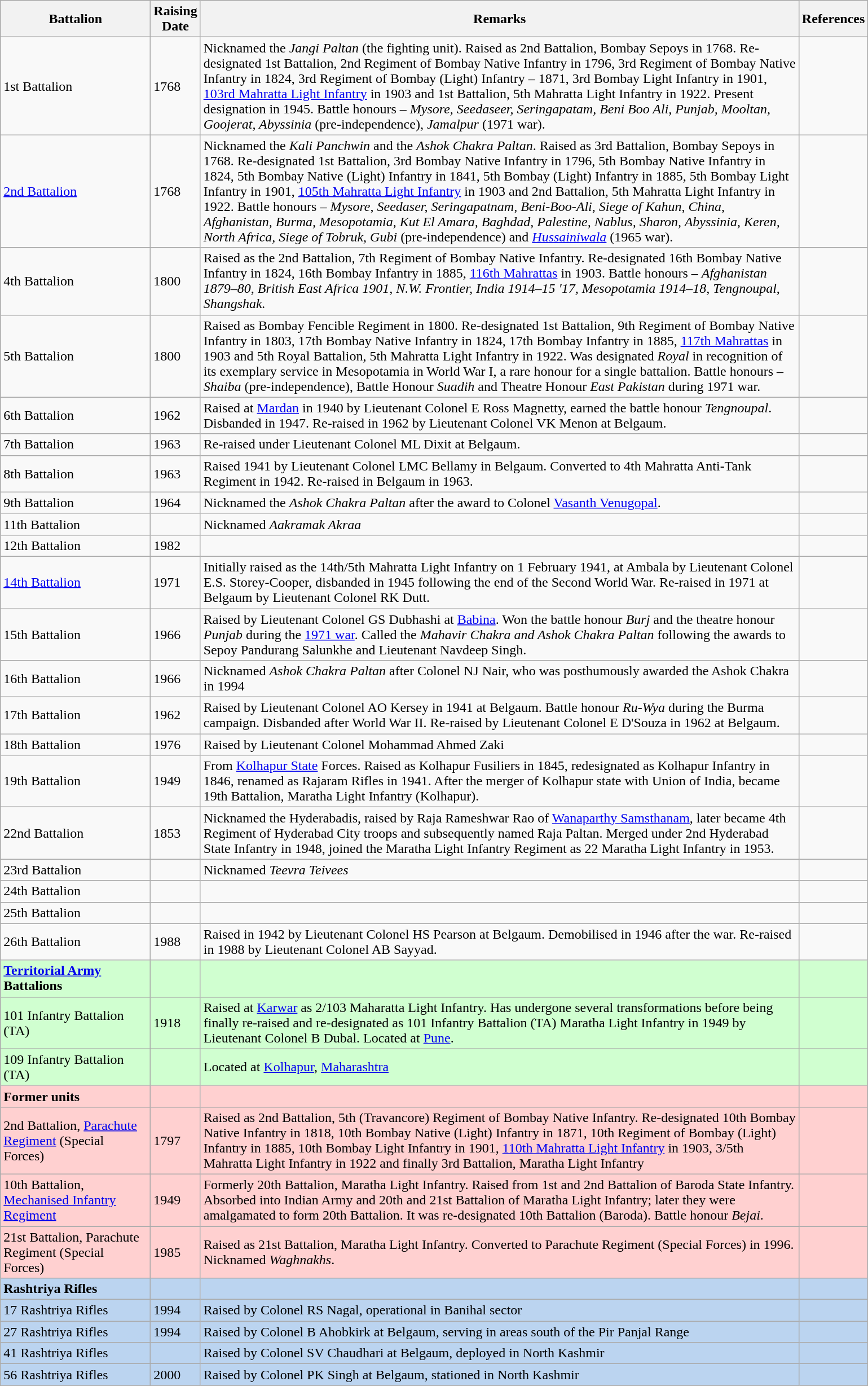<table class="wikitable">
<tr>
<th scope="col" style="width: 170px;">Battalion</th>
<th scope="col" style="width: 50px;">Raising Date</th>
<th scope="col" style="width: 700px;">Remarks</th>
<th scope="col" style="width: 50px;">References</th>
</tr>
<tr>
<td>1st Battalion</td>
<td>1768</td>
<td>Nicknamed the <em>Jangi Paltan</em> (the fighting unit). Raised as 2nd Battalion, Bombay Sepoys in 1768. Re-designated 1st Battalion, 2nd Regiment of Bombay Native Infantry in 1796, 3rd Regiment of Bombay Native Infantry in 1824, 3rd Regiment of Bombay (Light) Infantry – 1871, 3rd Bombay Light Infantry in 1901, <a href='#'>103rd Mahratta Light Infantry</a> in 1903 and 1st Battalion, 5th Mahratta Light Infantry in 1922. Present designation in 1945. Battle honours – <em>Mysore, Seedaseer, Seringapatam, Beni Boo Ali, Punjab, Mooltan, Goojerat, Abyssinia</em> (pre-independence), <em>Jamalpur</em> (1971 war).</td>
<td></td>
</tr>
<tr>
<td><a href='#'>2nd Battalion</a></td>
<td>1768</td>
<td>Nicknamed the <em>Kali Panchwin</em> and the <em>Ashok Chakra Paltan</em>. Raised as 3rd Battalion, Bombay Sepoys in 1768. Re-designated 1st Battalion, 3rd Bombay Native Infantry in 1796, 5th Bombay Native Infantry in 1824, 5th Bombay Native (Light) Infantry in 1841, 5th Bombay (Light) Infantry in 1885, 5th Bombay Light Infantry in 1901, <a href='#'>105th Mahratta Light Infantry</a> in 1903 and 2nd Battalion, 5th Mahratta Light Infantry in 1922. Battle honours – <em>Mysore, Seedaser, Seringapatnam, Beni-Boo-Ali, Siege of Kahun, China, Afghanistan, Burma, Mesopotamia, Kut El Amara, Baghdad, Palestine, Nablus, Sharon, Abyssinia, Keren, North Africa, Siege of Tobruk, Gubi</em> (pre-independence) and <em><a href='#'>Hussainiwala</a></em> (1965 war).</td>
<td></td>
</tr>
<tr>
<td>4th Battalion</td>
<td>1800</td>
<td>Raised as the 2nd Battalion, 7th Regiment of Bombay Native Infantry. Re-designated 16th Bombay Native Infantry in 1824, 16th Bombay Infantry in 1885, <a href='#'>116th Mahrattas</a> in 1903. Battle honours – <em>Afghanistan 1879–80, British East Africa 1901, N.W. Frontier, India 1914–15 '17, Mesopotamia 1914–18, Tengnoupal, Shangshak.</em></td>
<td></td>
</tr>
<tr>
<td>5th Battalion</td>
<td>1800</td>
<td>Raised as Bombay Fencible Regiment in 1800. Re-designated 1st Battalion, 9th Regiment of Bombay Native Infantry in 1803, 17th Bombay Native Infantry in 1824, 17th Bombay Infantry in 1885, <a href='#'>117th Mahrattas</a> in 1903 and 5th Royal Battalion, 5th Mahratta Light Infantry in 1922. Was designated <em>Royal</em> in recognition of its exemplary service in Mesopotamia in World War I, a rare honour for a single battalion. Battle honours – <em>Shaiba</em> (pre-independence), Battle Honour <em>Suadih</em> and Theatre Honour <em>East Pakistan</em> during 1971 war.</td>
<td></td>
</tr>
<tr>
<td>6th Battalion</td>
<td>1962</td>
<td>Raised at <a href='#'>Mardan</a> in 1940 by Lieutenant Colonel E Ross Magnetty, earned the battle honour <em>Tengnoupal</em>. Disbanded in 1947. Re-raised in 1962 by Lieutenant Colonel VK Menon at Belgaum.</td>
<td></td>
</tr>
<tr>
<td>7th Battalion</td>
<td>1963</td>
<td>Re-raised under Lieutenant Colonel ML Dixit at Belgaum.</td>
<td></td>
</tr>
<tr>
<td>8th Battalion</td>
<td>1963</td>
<td>Raised 1941 by Lieutenant Colonel LMC Bellamy in Belgaum. Converted to 4th Mahratta Anti-Tank Regiment in 1942. Re-raised in Belgaum in 1963.</td>
<td></td>
</tr>
<tr>
<td>9th Battalion</td>
<td>1964</td>
<td>Nicknamed the <em>Ashok Chakra Paltan</em> after the award to Colonel <a href='#'>Vasanth Venugopal</a>.</td>
<td></td>
</tr>
<tr>
<td>11th Battalion</td>
<td></td>
<td>Nicknamed <em>Aakramak Akraa</em></td>
<td></td>
</tr>
<tr>
<td>12th Battalion</td>
<td>1982</td>
<td></td>
<td></td>
</tr>
<tr>
<td><a href='#'>14th Battalion</a></td>
<td>1971</td>
<td>Initially raised as the 14th/5th Mahratta Light Infantry on 1 February 1941, at Ambala by Lieutenant Colonel E.S. Storey-Cooper, disbanded in 1945 following the end of the Second World War. Re-raised in 1971 at Belgaum by Lieutenant Colonel RK Dutt.</td>
<td></td>
</tr>
<tr>
<td>15th Battalion</td>
<td>1966</td>
<td>Raised by Lieutenant Colonel GS Dubhashi at <a href='#'>Babina</a>. Won the battle honour <em>Burj</em> and the theatre honour <em>Punjab</em> during the <a href='#'>1971 war</a>. Called the <em>Mahavir Chakra and Ashok Chakra Paltan</em> following the awards to Sepoy Pandurang Salunkhe and Lieutenant Navdeep Singh.</td>
<td></td>
</tr>
<tr>
<td>16th Battalion</td>
<td>1966</td>
<td>Nicknamed <em>Ashok Chakra Paltan</em> after Colonel NJ Nair, who was posthumously awarded the Ashok Chakra in 1994</td>
<td></td>
</tr>
<tr>
<td>17th Battalion</td>
<td>1962</td>
<td>Raised by Lieutenant Colonel AO Kersey in 1941 at Belgaum. Battle honour <em>Ru-Wya</em> during the Burma campaign. Disbanded after World War II. Re-raised by Lieutenant Colonel E D'Souza in 1962 at Belgaum.</td>
<td></td>
</tr>
<tr>
<td>18th Battalion</td>
<td>1976</td>
<td>Raised by Lieutenant Colonel Mohammad Ahmed Zaki</td>
<td></td>
</tr>
<tr>
<td>19th Battalion</td>
<td>1949</td>
<td>From <a href='#'>Kolhapur State</a> Forces. Raised as Kolhapur Fusiliers in 1845, redesignated as Kolhapur Infantry in 1846, renamed as Rajaram Rifles in 1941. After the merger of Kolhapur state with Union of India, became 19th Battalion, Maratha Light Infantry (Kolhapur).</td>
<td></td>
</tr>
<tr>
<td>22nd Battalion</td>
<td>1853</td>
<td>Nicknamed the Hyderabadis, raised by Raja Rameshwar Rao of <a href='#'>Wanaparthy Samsthanam</a>, later became 4th Regiment of Hyderabad City troops and subsequently named Raja Paltan. Merged under 2nd Hyderabad State Infantry in 1948, joined the Maratha Light Infantry Regiment as 22 Maratha Light Infantry in 1953.</td>
<td></td>
</tr>
<tr>
<td>23rd Battalion</td>
<td></td>
<td>Nicknamed <em>Teevra Teivees</em></td>
<td></td>
</tr>
<tr>
<td>24th Battalion</td>
<td></td>
<td></td>
<td></td>
</tr>
<tr>
<td>25th Battalion</td>
<td></td>
<td></td>
<td></td>
</tr>
<tr>
<td>26th Battalion</td>
<td>1988</td>
<td>Raised in 1942 by Lieutenant Colonel HS Pearson at Belgaum. Demobilised in 1946 after the war. Re-raised in 1988 by Lieutenant Colonel AB Sayyad.</td>
<td></td>
</tr>
<tr style="background:#D0FFD0">
<td><strong> <a href='#'>Territorial Army</a> Battalions</strong></td>
<td></td>
<td></td>
<td></td>
</tr>
<tr style="background:#D0FFD0">
<td>101 Infantry Battalion (TA)</td>
<td>1918</td>
<td>Raised at <a href='#'>Karwar</a> as 2/103 Maharatta Light Infantry. Has undergone several transformations before being finally re-raised and re-designated as 101 Infantry Battalion (TA) Maratha Light Infantry in 1949 by Lieutenant Colonel B Dubal. Located at <a href='#'>Pune</a>.</td>
<td></td>
</tr>
<tr style="background:#D0FFD0">
<td>109 Infantry Battalion (TA)</td>
<td></td>
<td>Located at <a href='#'>Kolhapur</a>, <a href='#'>Maharashtra</a></td>
<td></td>
</tr>
<tr style="background:#FFD0D0">
<td><strong>Former units</strong></td>
<td></td>
<td></td>
<td></td>
</tr>
<tr style="background:#FFD0D0">
<td>2nd Battalion, <a href='#'>Parachute Regiment</a> (Special Forces)</td>
<td>1797</td>
<td>Raised as 2nd Battalion, 5th (Travancore) Regiment of Bombay Native Infantry. Re-designated 10th Bombay Native Infantry in 1818, 10th Bombay Native (Light) Infantry in 1871, 10th Regiment of Bombay (Light) Infantry in 1885, 10th Bombay Light Infantry in 1901, <a href='#'>110th Mahratta Light Infantry</a> in 1903, 3/5th Mahratta Light Infantry in 1922 and finally 3rd Battalion, Maratha Light Infantry</td>
<td></td>
</tr>
<tr style="background:#FFD0D0">
<td>10th Battalion, <a href='#'>Mechanised Infantry Regiment</a></td>
<td>1949</td>
<td>Formerly 20th Battalion, Maratha Light Infantry. Raised from 1st and 2nd Battalion of Baroda State Infantry. Absorbed into Indian Army and 20th and 21st Battalion of Maratha Light Infantry; later they were amalgamated to form 20th Battalion. It was re-designated 10th Battalion (Baroda). Battle honour <em>Bejai</em>.</td>
<td></td>
</tr>
<tr style="background:#FFD0D0">
<td>21st Battalion, Parachute Regiment (Special Forces)</td>
<td>1985</td>
<td>Raised as 21st Battalion, Maratha Light Infantry. Converted to Parachute Regiment (Special Forces) in 1996. Nicknamed <em>Waghnakhs</em>.</td>
<td></td>
</tr>
<tr style="background:#bbd4f0">
<td><strong>Rashtriya Rifles</strong></td>
<td></td>
<td></td>
<td></td>
</tr>
<tr style="background:#bbd4f0">
<td>17 Rashtriya Rifles</td>
<td>1994</td>
<td>Raised by Colonel RS Nagal, operational in Banihal sector</td>
<td></td>
</tr>
<tr style="background:#bbd4f0">
<td>27 Rashtriya Rifles</td>
<td>1994</td>
<td>Raised by Colonel B Ahobkirk at Belgaum, serving in areas south of the Pir Panjal Range</td>
<td></td>
</tr>
<tr style="background:#bbd4f0">
<td>41 Rashtriya Rifles</td>
<td></td>
<td>Raised by Colonel SV Chaudhari at Belgaum, deployed in North Kashmir</td>
<td></td>
</tr>
<tr style="background:#bbd4f0">
<td>56 Rashtriya Rifles</td>
<td>2000</td>
<td>Raised by Colonel PK Singh at Belgaum, stationed in North Kashmir</td>
<td></td>
</tr>
</table>
